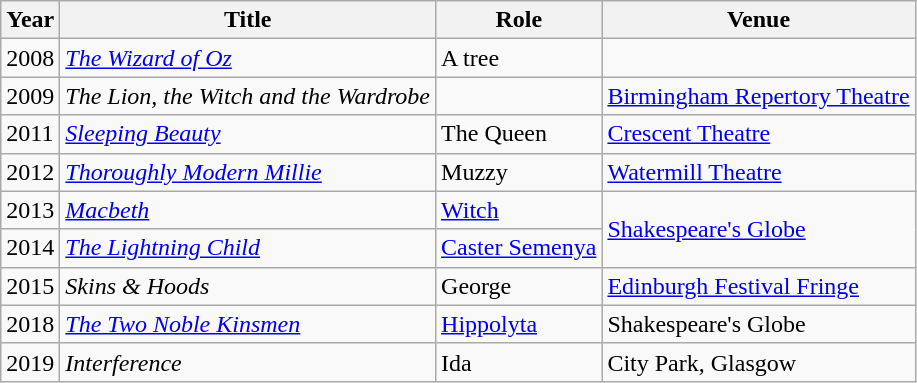<table class="wikitable plainrowheaders sortable">
<tr>
<th scope="col">Year</th>
<th scope="col">Title</th>
<th scope="col">Role</th>
<th scope="col">Venue</th>
</tr>
<tr>
<td>2008</td>
<td><em><a href='#'>The Wizard of Oz</a></em></td>
<td>A tree</td>
<td></td>
</tr>
<tr>
<td>2009</td>
<td><em>The Lion, the Witch and the Wardrobe</em></td>
<td></td>
<td><a href='#'>Birmingham Repertory Theatre</a></td>
</tr>
<tr>
<td>2011</td>
<td><em><a href='#'>Sleeping Beauty</a></em></td>
<td>The Queen</td>
<td><a href='#'>Crescent Theatre</a></td>
</tr>
<tr>
<td>2012</td>
<td><em><a href='#'>Thoroughly Modern Millie</a></em></td>
<td>Muzzy</td>
<td><a href='#'>Watermill Theatre</a></td>
</tr>
<tr>
<td>2013</td>
<td><em><a href='#'>Macbeth</a></em></td>
<td><a href='#'>Witch</a></td>
<td rowspan="2"><a href='#'>Shakespeare's Globe</a></td>
</tr>
<tr>
<td>2014</td>
<td><em><a href='#'>The Lightning Child</a></em> </td>
<td><a href='#'>Caster Semenya</a></td>
</tr>
<tr>
<td>2015</td>
<td><em>Skins & Hoods</em></td>
<td>George</td>
<td><a href='#'>Edinburgh Festival Fringe</a></td>
</tr>
<tr>
<td>2018</td>
<td><em><a href='#'>The Two Noble Kinsmen</a></em></td>
<td><a href='#'>Hippolyta</a></td>
<td>Shakespeare's Globe</td>
</tr>
<tr>
<td>2019</td>
<td><em>Interference</em></td>
<td>Ida</td>
<td>City Park, Glasgow </td>
</tr>
</table>
